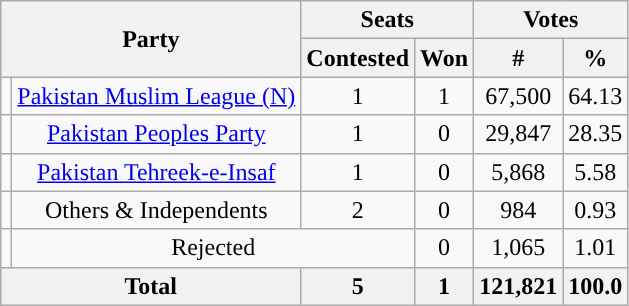<table class="wikitable" style="text-align: center">
<tr>
<th colspan="2" rowspan="2">Party</th>
<th colspan="2">Seats</th>
<th colspan="2">Votes</th>
</tr>
<tr>
<th>Contested</th>
<th>Won</th>
<th>#</th>
<th>%</th>
</tr>
<tr>
<td style="color:inherit;background:"></td>
<td><a href='#'>Pakistan Muslim League (N)</a></td>
<td>1</td>
<td>1</td>
<td>67,500</td>
<td>64.13</td>
</tr>
<tr>
<td style="color:inherit;background:"></td>
<td><a href='#'>Pakistan Peoples Party</a></td>
<td>1</td>
<td>0</td>
<td>29,847</td>
<td>28.35</td>
</tr>
<tr>
<td style="color:inherit;background:"></td>
<td><a href='#'>Pakistan Tehreek-e-Insaf</a></td>
<td>1</td>
<td>0</td>
<td>5,868</td>
<td>5.58</td>
</tr>
<tr>
<td style="color:inherit;background:"></td>
<td>Others & Independents</td>
<td>2</td>
<td>0</td>
<td>984</td>
<td>0.93</td>
</tr>
<tr>
<td style="color:inherit;background:"></td>
<td colspan="2">Rejected</td>
<td>0</td>
<td>1,065</td>
<td>1.01</td>
</tr>
<tr>
<th colspan="2">Total</th>
<th>5</th>
<th>1</th>
<th>121,821</th>
<th>100.0</th>
</tr>
</table>
